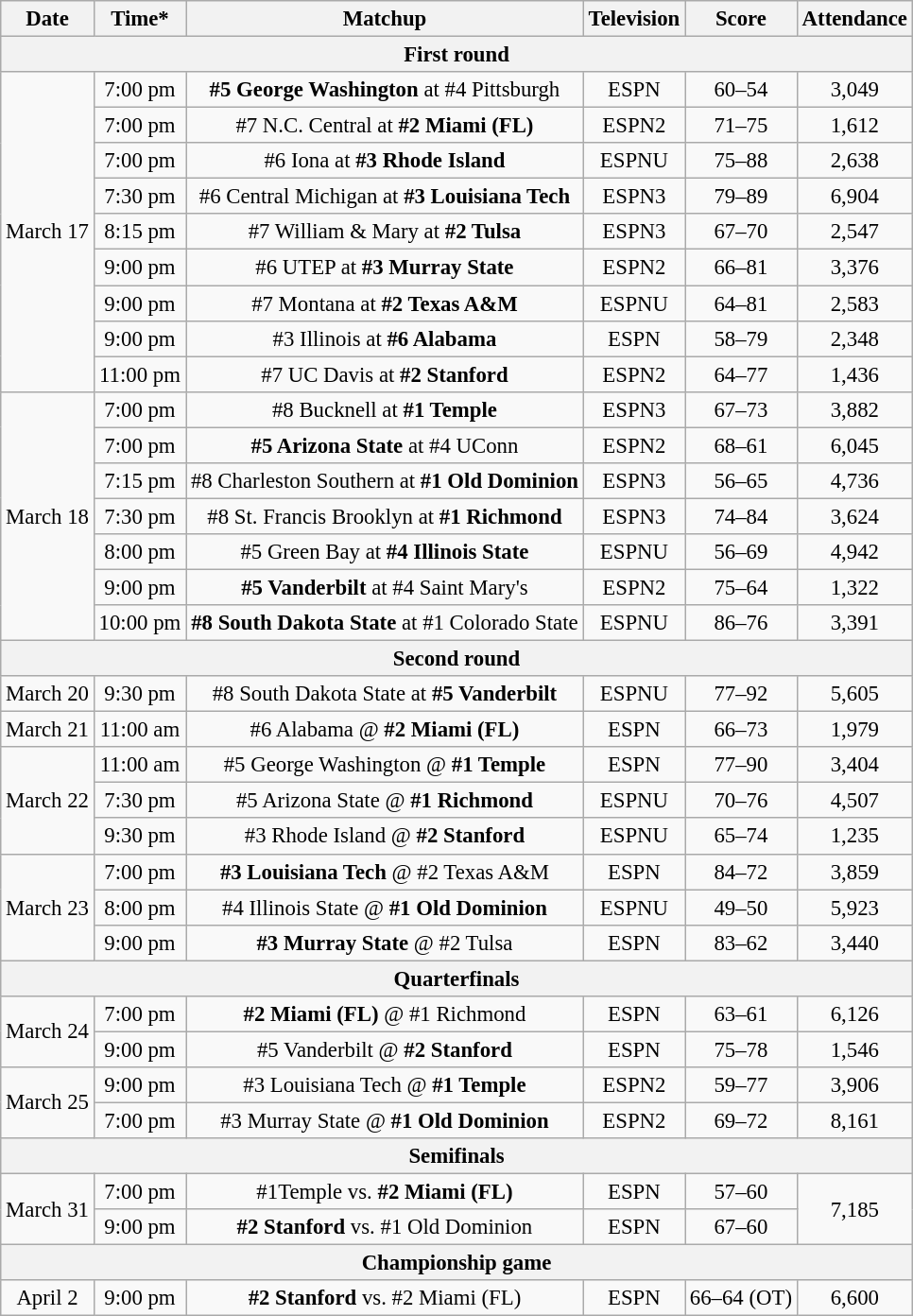<table class="wikitable" style="font-size: 95%; text-align:center">
<tr>
<th>Date</th>
<th>Time*</th>
<th>Matchup</th>
<th>Television</th>
<th>Score</th>
<th>Attendance</th>
</tr>
<tr>
<th colspan=6>First round</th>
</tr>
<tr>
<td rowspan=9>March 17</td>
<td>7:00 pm</td>
<td><strong>#5 George Washington</strong> at #4 Pittsburgh</td>
<td>ESPN</td>
<td>60–54</td>
<td>3,049</td>
</tr>
<tr>
<td>7:00 pm</td>
<td>#7 N.C. Central at <strong>#2 Miami (FL)</strong></td>
<td>ESPN2</td>
<td>71–75</td>
<td>1,612</td>
</tr>
<tr>
<td>7:00 pm</td>
<td>#6 Iona at <strong>#3 Rhode Island</strong></td>
<td>ESPNU</td>
<td>75–88</td>
<td>2,638</td>
</tr>
<tr>
<td>7:30 pm</td>
<td>#6 Central Michigan at <strong>#3 Louisiana Tech</strong></td>
<td>ESPN3</td>
<td>79–89</td>
<td>6,904</td>
</tr>
<tr>
<td>8:15 pm</td>
<td>#7 William & Mary at <strong>#2 Tulsa</strong></td>
<td>ESPN3</td>
<td>67–70</td>
<td>2,547</td>
</tr>
<tr>
<td>9:00 pm</td>
<td>#6 UTEP at <strong>#3 Murray State</strong></td>
<td>ESPN2</td>
<td>66–81</td>
<td>3,376</td>
</tr>
<tr>
<td>9:00 pm</td>
<td>#7 Montana at <strong>#2 Texas A&M</strong></td>
<td>ESPNU</td>
<td>64–81</td>
<td>2,583</td>
</tr>
<tr>
<td>9:00 pm</td>
<td>#3 Illinois at <strong>#6 Alabama</strong></td>
<td>ESPN</td>
<td>58–79</td>
<td>2,348</td>
</tr>
<tr>
<td>11:00 pm</td>
<td>#7 UC Davis at <strong>#2 Stanford</strong></td>
<td>ESPN2</td>
<td>64–77</td>
<td>1,436</td>
</tr>
<tr>
<td rowspan=7>March 18</td>
<td>7:00 pm</td>
<td>#8 Bucknell at <strong>#1 Temple</strong></td>
<td>ESPN3</td>
<td>67–73</td>
<td>3,882</td>
</tr>
<tr>
<td>7:00 pm</td>
<td><strong>#5 Arizona State</strong> at #4 UConn</td>
<td>ESPN2</td>
<td>68–61</td>
<td>6,045</td>
</tr>
<tr>
<td>7:15 pm</td>
<td>#8 Charleston Southern at <strong>#1 Old Dominion</strong></td>
<td>ESPN3</td>
<td>56–65</td>
<td>4,736</td>
</tr>
<tr>
<td>7:30 pm</td>
<td>#8 St. Francis Brooklyn at <strong>#1 Richmond</strong></td>
<td>ESPN3</td>
<td>74–84</td>
<td>3,624</td>
</tr>
<tr>
<td>8:00 pm</td>
<td>#5 Green Bay at <strong>#4 Illinois State</strong></td>
<td>ESPNU</td>
<td>56–69</td>
<td>4,942</td>
</tr>
<tr>
<td>9:00 pm</td>
<td><strong>#5 Vanderbilt</strong> at #4 Saint Mary's</td>
<td>ESPN2</td>
<td>75–64</td>
<td>1,322</td>
</tr>
<tr>
<td>10:00 pm</td>
<td><strong>#8 South Dakota State</strong> at #1 Colorado State</td>
<td>ESPNU</td>
<td>86–76</td>
<td>3,391</td>
</tr>
<tr>
<th colspan=6>Second round</th>
</tr>
<tr>
<td rowspan=1>March 20</td>
<td>9:30 pm</td>
<td>#8 South Dakota State at <strong>#5 Vanderbilt</strong></td>
<td>ESPNU</td>
<td>77–92</td>
<td>5,605</td>
</tr>
<tr>
<td rowspan=1>March 21</td>
<td>11:00 am</td>
<td>#6 Alabama @ <strong>#2 Miami (FL)</strong></td>
<td>ESPN</td>
<td>66–73</td>
<td>1,979</td>
</tr>
<tr>
<td rowspan=3>March 22</td>
<td>11:00 am</td>
<td>#5 George Washington @ <strong>#1 Temple</strong></td>
<td>ESPN</td>
<td>77–90</td>
<td>3,404</td>
</tr>
<tr>
<td>7:30 pm</td>
<td>#5 Arizona State @ <strong>#1 Richmond</strong></td>
<td>ESPNU</td>
<td>70–76</td>
<td>4,507</td>
</tr>
<tr>
<td>9:30 pm</td>
<td>#3 Rhode Island @ <strong>#2 Stanford</strong></td>
<td>ESPNU</td>
<td>65–74</td>
<td>1,235</td>
</tr>
<tr>
<td rowspan=3>March 23</td>
<td>7:00 pm</td>
<td><strong>#3 Louisiana Tech</strong> @ #2 Texas A&M</td>
<td>ESPN</td>
<td>84–72</td>
<td>3,859</td>
</tr>
<tr>
<td>8:00 pm</td>
<td>#4 Illinois State @ <strong>#1 Old Dominion</strong></td>
<td>ESPNU</td>
<td>49–50</td>
<td>5,923</td>
</tr>
<tr>
<td>9:00 pm</td>
<td><strong>#3 Murray State</strong> @ #2 Tulsa</td>
<td>ESPN</td>
<td>83–62</td>
<td>3,440</td>
</tr>
<tr>
<th colspan=6>Quarterfinals</th>
</tr>
<tr>
<td rowspan=2>March 24</td>
<td>7:00 pm</td>
<td><strong>#2 Miami (FL)</strong> @ #1 Richmond</td>
<td>ESPN</td>
<td>63–61</td>
<td>6,126</td>
</tr>
<tr>
<td>9:00 pm</td>
<td>#5 Vanderbilt @ <strong>#2 Stanford</strong></td>
<td>ESPN</td>
<td>75–78</td>
<td>1,546</td>
</tr>
<tr>
<td rowspan=2>March 25</td>
<td>9:00 pm</td>
<td>#3 Louisiana Tech @ <strong>#1 Temple</strong></td>
<td>ESPN2</td>
<td>59–77</td>
<td>3,906</td>
</tr>
<tr>
<td>7:00 pm</td>
<td>#3 Murray State @ <strong>#1 Old Dominion</strong></td>
<td>ESPN2</td>
<td>69–72</td>
<td>8,161</td>
</tr>
<tr>
<th colspan=6>Semifinals</th>
</tr>
<tr>
<td rowspan=2>March 31</td>
<td>7:00 pm</td>
<td>#1Temple vs. <strong>#2 Miami (FL)</strong></td>
<td>ESPN</td>
<td>57–60</td>
<td rowspan=2>7,185</td>
</tr>
<tr>
<td>9:00 pm</td>
<td><strong>#2 Stanford</strong> vs. #1 Old Dominion</td>
<td>ESPN</td>
<td>67–60</td>
</tr>
<tr>
<th colspan=6>Championship game</th>
</tr>
<tr>
<td>April 2</td>
<td>9:00 pm</td>
<td><strong>#2 Stanford</strong> vs. #2 Miami (FL)</td>
<td>ESPN</td>
<td>66–64 (OT)</td>
<td>6,600</td>
</tr>
</table>
